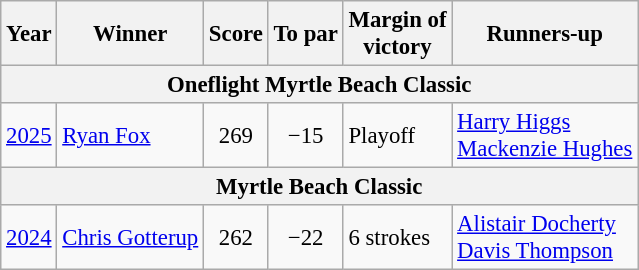<table class=wikitable style=font-size:95%>
<tr>
<th>Year</th>
<th>Winner</th>
<th>Score</th>
<th>To par</th>
<th>Margin of<br>victory</th>
<th>Runners-up</th>
</tr>
<tr>
<th colspan=6>Oneflight Myrtle Beach Classic</th>
</tr>
<tr>
<td><a href='#'>2025</a></td>
<td> <a href='#'>Ryan Fox</a></td>
<td align=center>269</td>
<td align=center>−15</td>
<td>Playoff</td>
<td> <a href='#'>Harry Higgs</a><br> <a href='#'>Mackenzie Hughes</a></td>
</tr>
<tr>
<th colspan=6>Myrtle Beach Classic</th>
</tr>
<tr>
<td><a href='#'>2024</a></td>
<td> <a href='#'>Chris Gotterup</a></td>
<td align=center>262</td>
<td align=center>−22</td>
<td>6 strokes</td>
<td> <a href='#'>Alistair Docherty</a><br> <a href='#'>Davis Thompson</a></td>
</tr>
</table>
